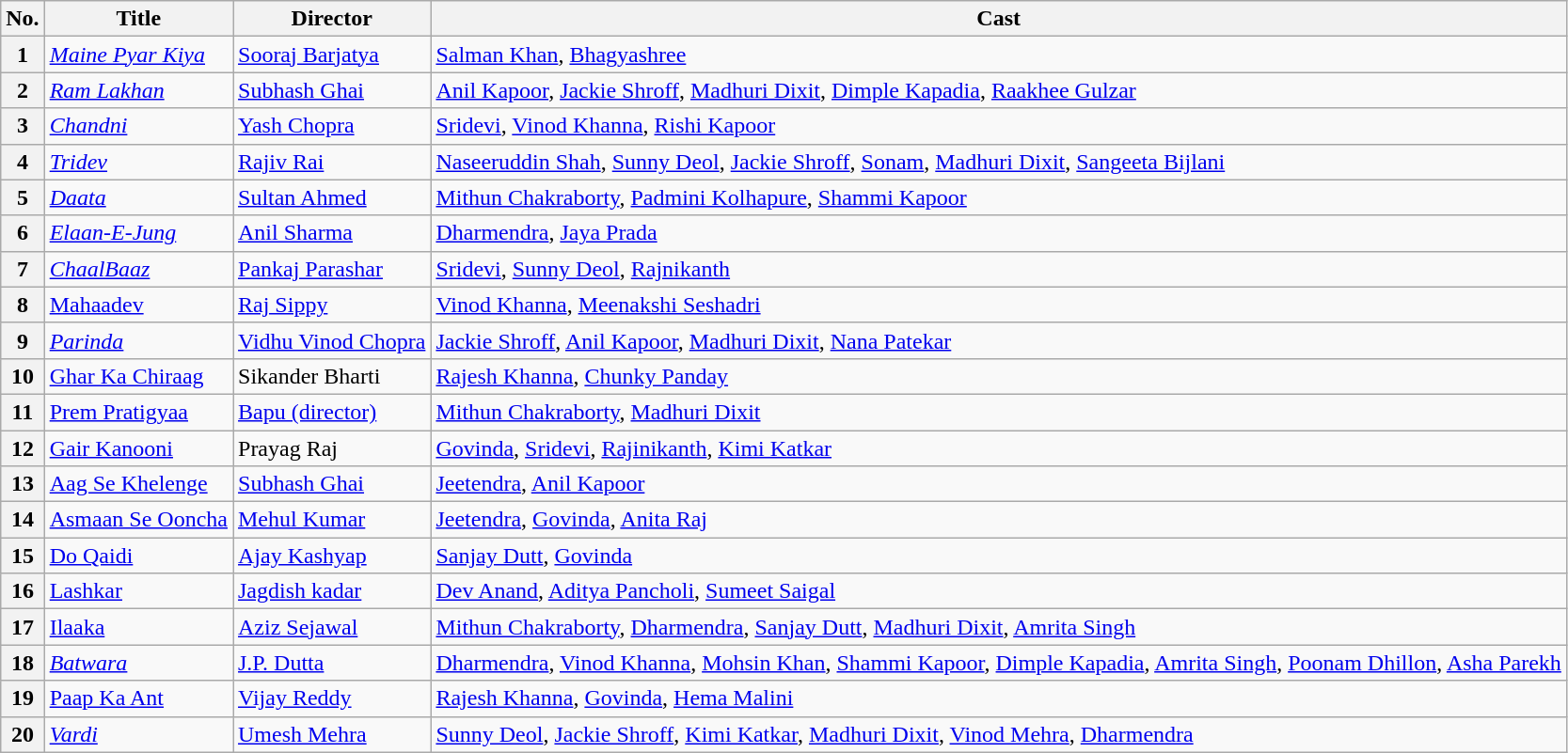<table class="wikitable sortable">
<tr>
<th>No.</th>
<th>Title</th>
<th>Director</th>
<th>Cast</th>
</tr>
<tr>
<th>1</th>
<td><em><a href='#'>Maine Pyar Kiya</a></em></td>
<td><a href='#'>Sooraj Barjatya</a></td>
<td><a href='#'>Salman Khan</a>, <a href='#'>Bhagyashree</a></td>
</tr>
<tr>
<th>2</th>
<td><em><a href='#'>Ram Lakhan</a></em></td>
<td><a href='#'>Subhash Ghai</a></td>
<td><a href='#'>Anil Kapoor</a>, <a href='#'>Jackie Shroff</a>, <a href='#'>Madhuri Dixit</a>, <a href='#'>Dimple Kapadia</a>, <a href='#'>Raakhee Gulzar</a></td>
</tr>
<tr>
<th>3</th>
<td><em><a href='#'>Chandni</a></em></td>
<td><a href='#'>Yash Chopra</a></td>
<td><a href='#'>Sridevi</a>, <a href='#'>Vinod Khanna</a>, <a href='#'>Rishi Kapoor</a></td>
</tr>
<tr>
<th>4</th>
<td><em><a href='#'>Tridev</a></em></td>
<td><a href='#'>Rajiv Rai</a></td>
<td><a href='#'>Naseeruddin Shah</a>, <a href='#'>Sunny Deol</a>, <a href='#'>Jackie Shroff</a>, <a href='#'>Sonam</a>, <a href='#'>Madhuri Dixit</a>, <a href='#'>Sangeeta Bijlani</a></td>
</tr>
<tr>
<th>5</th>
<td><em><a href='#'>Daata</a></em></td>
<td><a href='#'>Sultan Ahmed</a></td>
<td><a href='#'>Mithun Chakraborty</a>, <a href='#'>Padmini Kolhapure</a>, <a href='#'>Shammi Kapoor</a></td>
</tr>
<tr>
<th>6</th>
<td><em><a href='#'>Elaan-E-Jung</a></em></td>
<td><a href='#'>Anil Sharma</a></td>
<td><a href='#'>Dharmendra</a>, <a href='#'>Jaya Prada</a></td>
</tr>
<tr>
<th>7</th>
<td><em><a href='#'>ChaalBaaz</a></em></td>
<td><a href='#'>Pankaj Parashar</a></td>
<td><a href='#'>Sridevi</a>, <a href='#'>Sunny Deol</a>, <a href='#'>Rajnikanth</a></td>
</tr>
<tr>
<th>8</th>
<td><a href='#'>Mahaadev</a></td>
<td><a href='#'>Raj Sippy</a></td>
<td><a href='#'>Vinod Khanna</a>, <a href='#'>Meenakshi Seshadri</a></td>
</tr>
<tr>
<th>9</th>
<td><em><a href='#'>Parinda</a></em></td>
<td><a href='#'>Vidhu Vinod Chopra</a></td>
<td><a href='#'>Jackie Shroff</a>, <a href='#'>Anil Kapoor</a>, <a href='#'>Madhuri Dixit</a>, <a href='#'>Nana Patekar</a></td>
</tr>
<tr>
<th>10</th>
<td><a href='#'>Ghar Ka Chiraag</a></td>
<td>Sikander Bharti</td>
<td><a href='#'>Rajesh Khanna</a>, <a href='#'>Chunky Panday</a></td>
</tr>
<tr>
<th>11</th>
<td><a href='#'>Prem Pratigyaa</a></td>
<td><a href='#'>Bapu (director)</a></td>
<td><a href='#'>Mithun Chakraborty</a>, <a href='#'>Madhuri Dixit</a></td>
</tr>
<tr>
<th>12</th>
<td><a href='#'>Gair Kanooni</a></td>
<td>Prayag Raj</td>
<td><a href='#'>Govinda</a>, <a href='#'>Sridevi</a>, <a href='#'>Rajinikanth</a>, <a href='#'>Kimi Katkar</a></td>
</tr>
<tr>
<th>13</th>
<td><a href='#'>Aag Se Khelenge</a></td>
<td><a href='#'>Subhash Ghai</a></td>
<td><a href='#'>Jeetendra</a>, <a href='#'>Anil Kapoor</a></td>
</tr>
<tr>
<th>14</th>
<td><a href='#'>Asmaan Se Ooncha</a></td>
<td><a href='#'>Mehul Kumar</a></td>
<td><a href='#'>Jeetendra</a>, <a href='#'>Govinda</a>, <a href='#'>Anita Raj</a></td>
</tr>
<tr>
<th>15</th>
<td><a href='#'>Do Qaidi</a></td>
<td><a href='#'>Ajay Kashyap</a></td>
<td><a href='#'>Sanjay Dutt</a>, <a href='#'>Govinda</a></td>
</tr>
<tr>
<th>16</th>
<td><a href='#'>Lashkar</a></td>
<td><a href='#'>Jagdish kadar</a></td>
<td><a href='#'>Dev Anand</a>, <a href='#'>Aditya Pancholi</a>, <a href='#'>Sumeet Saigal</a></td>
</tr>
<tr>
<th>17</th>
<td><a href='#'>Ilaaka</a></td>
<td><a href='#'>Aziz Sejawal</a></td>
<td><a href='#'>Mithun Chakraborty</a>, <a href='#'>Dharmendra</a>, <a href='#'>Sanjay Dutt</a>, <a href='#'>Madhuri Dixit</a>, <a href='#'>Amrita Singh</a></td>
</tr>
<tr>
<th>18</th>
<td><em><a href='#'>Batwara</a></em></td>
<td><a href='#'>J.P. Dutta</a></td>
<td><a href='#'>Dharmendra</a>, <a href='#'>Vinod Khanna</a>, <a href='#'>Mohsin Khan</a>, <a href='#'>Shammi Kapoor</a>, <a href='#'>Dimple Kapadia</a>, <a href='#'>Amrita Singh</a>, <a href='#'>Poonam Dhillon</a>, <a href='#'>Asha Parekh</a></td>
</tr>
<tr>
<th>19</th>
<td><a href='#'>Paap Ka Ant</a></td>
<td><a href='#'>Vijay Reddy</a></td>
<td><a href='#'>Rajesh Khanna</a>,  <a href='#'>Govinda</a>, <a href='#'>Hema Malini</a></td>
</tr>
<tr>
<th>20</th>
<td><em><a href='#'>Vardi</a></em></td>
<td><a href='#'>Umesh Mehra</a></td>
<td><a href='#'>Sunny Deol</a>, <a href='#'>Jackie Shroff</a>, <a href='#'>Kimi Katkar</a>, <a href='#'>Madhuri Dixit</a>, <a href='#'>Vinod Mehra</a>, <a href='#'>Dharmendra</a></td>
</tr>
</table>
